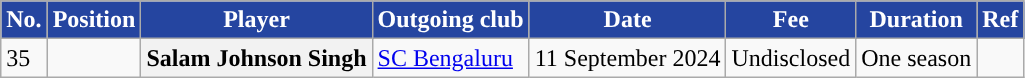<table class="wikitable plainrowheaders" style="text-align:center; text-align:left">
<tr>
<th style="background:#2545A0; color:#FFFFFF; ">No.</th>
<th scope="col" style="background:#2545A0; color:#FFFFFF; ">Position</th>
<th scope="col" style="background:#2545A0; color:#FFFFFF; ">Player</th>
<th scope="col" style="background:#2545A0; color:#FFFFFF; ">Outgoing club</th>
<th scope="col" style="background:#2545A0; color:#FFFFFF; ">Date</th>
<th scope="col" style="background:#2545A0; color:#FFFFFF; ">Fee</th>
<th scope="col" style="background:#2545A0; color:#FFFFFF; ">Duration</th>
<th scope="col" style="background:#2545A0; color:#FFFFFF; ">Ref</th>
</tr>
<tr>
<td>35</td>
<td></td>
<th scope="row"> Salam Johnson Singh</th>
<td><a href='#'>SC Bengaluru</a></td>
<td>11 September 2024</td>
<td>Undisclosed</td>
<td>One season</td>
<td></td>
</tr>
</table>
